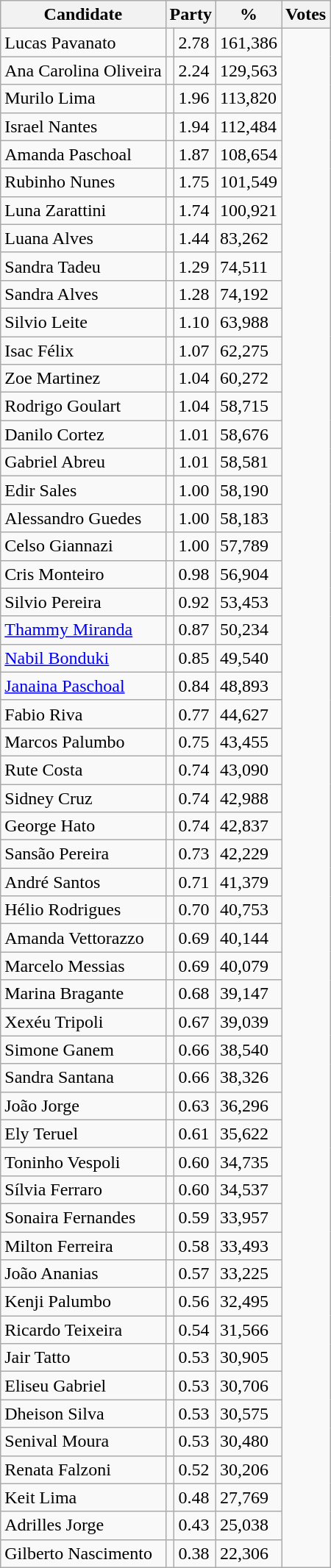<table class="wikitable" class="wikitable sortable">
<tr>
<th>Candidate</th>
<th colspan="2">Party</th>
<th>%</th>
<th>Votes</th>
</tr>
<tr>
<td>Lucas Pavanato</td>
<td></td>
<td>2.78</td>
<td>161,386</td>
</tr>
<tr>
<td>Ana Carolina Oliveira</td>
<td></td>
<td>2.24</td>
<td>129,563</td>
</tr>
<tr>
<td>Murilo Lima</td>
<td></td>
<td>1.96</td>
<td>113,820</td>
</tr>
<tr>
<td>Israel Nantes</td>
<td></td>
<td>1.94</td>
<td>112,484</td>
</tr>
<tr>
<td>Amanda Paschoal</td>
<td></td>
<td>1.87</td>
<td>108,654</td>
</tr>
<tr>
<td>Rubinho Nunes</td>
<td></td>
<td>1.75</td>
<td>101,549</td>
</tr>
<tr>
<td>Luna Zarattini</td>
<td></td>
<td>1.74</td>
<td>100,921</td>
</tr>
<tr>
<td>Luana Alves</td>
<td></td>
<td>1.44</td>
<td>83,262</td>
</tr>
<tr>
<td>Sandra Tadeu</td>
<td></td>
<td>1.29</td>
<td>74,511</td>
</tr>
<tr>
<td>Sandra Alves</td>
<td></td>
<td>1.28</td>
<td>74,192</td>
</tr>
<tr>
<td>Silvio Leite</td>
<td></td>
<td>1.10</td>
<td>63,988</td>
</tr>
<tr>
<td>Isac Félix</td>
<td></td>
<td>1.07</td>
<td>62,275</td>
</tr>
<tr>
<td>Zoe Martinez</td>
<td></td>
<td>1.04</td>
<td>60,272</td>
</tr>
<tr>
<td>Rodrigo Goulart</td>
<td></td>
<td>1.04</td>
<td>58,715</td>
</tr>
<tr>
<td>Danilo Cortez</td>
<td></td>
<td>1.01</td>
<td>58,676</td>
</tr>
<tr>
<td>Gabriel Abreu</td>
<td></td>
<td>1.01</td>
<td>58,581</td>
</tr>
<tr>
<td>Edir Sales</td>
<td></td>
<td>1.00</td>
<td>58,190</td>
</tr>
<tr>
<td>Alessandro Guedes</td>
<td></td>
<td>1.00</td>
<td>58,183</td>
</tr>
<tr>
<td>Celso Giannazi</td>
<td></td>
<td>1.00</td>
<td>57,789</td>
</tr>
<tr>
<td>Cris Monteiro</td>
<td></td>
<td>0.98</td>
<td>56,904</td>
</tr>
<tr>
<td>Silvio Pereira</td>
<td></td>
<td>0.92</td>
<td>53,453</td>
</tr>
<tr>
<td><a href='#'>Thammy Miranda</a></td>
<td></td>
<td>0.87</td>
<td>50,234</td>
</tr>
<tr>
<td><a href='#'>Nabil Bonduki</a></td>
<td></td>
<td>0.85</td>
<td>49,540</td>
</tr>
<tr>
<td><a href='#'>Janaina Paschoal</a></td>
<td></td>
<td>0.84</td>
<td>48,893</td>
</tr>
<tr>
<td>Fabio Riva</td>
<td></td>
<td>0.77</td>
<td>44,627</td>
</tr>
<tr>
<td>Marcos Palumbo</td>
<td></td>
<td>0.75</td>
<td>43,455</td>
</tr>
<tr>
<td>Rute Costa</td>
<td></td>
<td>0.74</td>
<td>43,090</td>
</tr>
<tr>
<td>Sidney Cruz</td>
<td></td>
<td>0.74</td>
<td>42,988</td>
</tr>
<tr>
<td>George Hato</td>
<td></td>
<td>0.74</td>
<td>42,837</td>
</tr>
<tr>
<td>Sansão Pereira</td>
<td></td>
<td>0.73</td>
<td>42,229</td>
</tr>
<tr>
<td>André Santos</td>
<td></td>
<td>0.71</td>
<td>41,379</td>
</tr>
<tr>
<td>Hélio Rodrigues</td>
<td></td>
<td>0.70</td>
<td>40,753</td>
</tr>
<tr>
<td>Amanda Vettorazzo</td>
<td></td>
<td>0.69</td>
<td>40,144</td>
</tr>
<tr>
<td>Marcelo Messias</td>
<td></td>
<td>0.69</td>
<td>40,079</td>
</tr>
<tr>
<td>Marina Bragante</td>
<td></td>
<td>0.68</td>
<td>39,147</td>
</tr>
<tr>
<td>Xexéu Tripoli</td>
<td></td>
<td>0.67</td>
<td>39,039</td>
</tr>
<tr>
<td>Simone Ganem</td>
<td></td>
<td>0.66</td>
<td>38,540</td>
</tr>
<tr>
<td>Sandra Santana</td>
<td></td>
<td>0.66</td>
<td>38,326</td>
</tr>
<tr>
<td>João Jorge</td>
<td></td>
<td>0.63</td>
<td>36,296</td>
</tr>
<tr>
<td>Ely Teruel</td>
<td></td>
<td>0.61</td>
<td>35,622</td>
</tr>
<tr>
<td>Toninho Vespoli</td>
<td></td>
<td>0.60</td>
<td>34,735</td>
</tr>
<tr>
<td>Sílvia Ferraro</td>
<td></td>
<td>0.60</td>
<td>34,537</td>
</tr>
<tr>
<td>Sonaira Fernandes</td>
<td></td>
<td>0.59</td>
<td>33,957</td>
</tr>
<tr>
<td>Milton Ferreira</td>
<td></td>
<td>0.58</td>
<td>33,493</td>
</tr>
<tr>
<td>João Ananias</td>
<td></td>
<td>0.57</td>
<td>33,225</td>
</tr>
<tr>
<td>Kenji Palumbo</td>
<td></td>
<td>0.56</td>
<td>32,495</td>
</tr>
<tr>
<td>Ricardo Teixeira</td>
<td></td>
<td>0.54</td>
<td>31,566</td>
</tr>
<tr>
<td>Jair Tatto</td>
<td></td>
<td>0.53</td>
<td>30,905</td>
</tr>
<tr>
<td>Eliseu Gabriel</td>
<td></td>
<td>0.53</td>
<td>30,706</td>
</tr>
<tr>
<td>Dheison Silva</td>
<td></td>
<td>0.53</td>
<td>30,575</td>
</tr>
<tr>
<td>Senival Moura</td>
<td></td>
<td>0.53</td>
<td>30,480</td>
</tr>
<tr>
<td>Renata Falzoni</td>
<td></td>
<td>0.52</td>
<td>30,206</td>
</tr>
<tr>
<td>Keit Lima</td>
<td></td>
<td>0.48</td>
<td>27,769</td>
</tr>
<tr>
<td>Adrilles Jorge</td>
<td></td>
<td>0.43</td>
<td>25,038</td>
</tr>
<tr>
<td>Gilberto Nascimento</td>
<td></td>
<td>0.38</td>
<td>22,306</td>
</tr>
</table>
